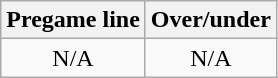<table class="wikitable">
<tr align="center">
<th style=>Pregame line</th>
<th style=>Over/under</th>
</tr>
<tr align="center">
<td>N/A</td>
<td>N/A</td>
</tr>
</table>
